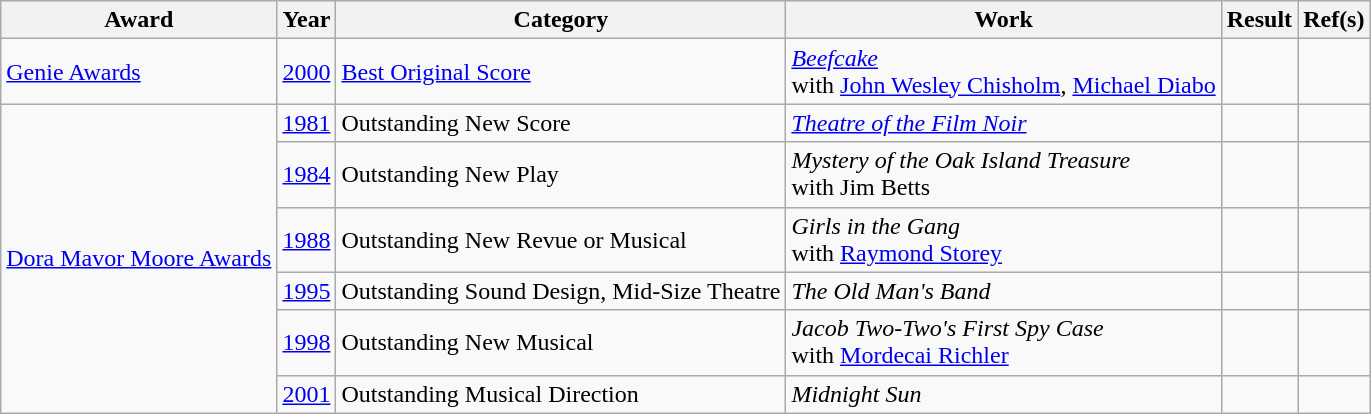<table class="wikitable plainrowheaders sortable">
<tr>
<th>Award</th>
<th>Year</th>
<th>Category</th>
<th>Work</th>
<th>Result</th>
<th>Ref(s)</th>
</tr>
<tr>
<td><a href='#'>Genie Awards</a></td>
<td><a href='#'>2000</a></td>
<td><a href='#'>Best Original Score</a></td>
<td><em><a href='#'>Beefcake</a></em><br>with <a href='#'>John Wesley Chisholm</a>, <a href='#'>Michael Diabo</a></td>
<td></td>
<td></td>
</tr>
<tr>
<td rowspan=6><a href='#'>Dora Mavor Moore Awards</a></td>
<td><a href='#'>1981</a></td>
<td>Outstanding New Score</td>
<td><em><a href='#'>Theatre of the Film Noir</a></em></td>
<td></td>
<td></td>
</tr>
<tr>
<td><a href='#'>1984</a></td>
<td>Outstanding New Play</td>
<td><em>Mystery of the Oak Island Treasure</em><br>with Jim Betts</td>
<td></td>
<td></td>
</tr>
<tr>
<td><a href='#'>1988</a></td>
<td>Outstanding New Revue or Musical</td>
<td><em>Girls in the Gang</em><br>with <a href='#'>Raymond Storey</a></td>
<td></td>
<td></td>
</tr>
<tr>
<td><a href='#'>1995</a></td>
<td>Outstanding Sound Design, Mid-Size Theatre</td>
<td><em>The Old Man's Band</em></td>
<td></td>
<td></td>
</tr>
<tr>
<td><a href='#'>1998</a></td>
<td>Outstanding New Musical</td>
<td><em>Jacob Two-Two's First Spy Case</em><br>with <a href='#'>Mordecai Richler</a></td>
<td></td>
<td></td>
</tr>
<tr>
<td><a href='#'>2001</a></td>
<td>Outstanding Musical Direction</td>
<td><em>Midnight Sun</em></td>
<td></td>
<td></td>
</tr>
</table>
